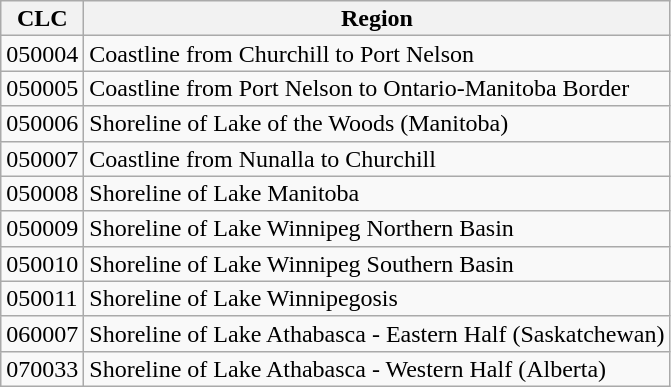<table class="wikitable" style="line-height: 100%;">
<tr>
<th>CLC</th>
<th>Region</th>
</tr>
<tr>
<td>050004</td>
<td>Coastline from Churchill to Port Nelson</td>
</tr>
<tr>
<td>050005</td>
<td>Coastline from Port Nelson to Ontario-Manitoba Border</td>
</tr>
<tr>
<td>050006</td>
<td>Shoreline of Lake of the Woods (Manitoba)</td>
</tr>
<tr>
<td>050007</td>
<td>Coastline from Nunalla to Churchill</td>
</tr>
<tr>
<td>050008</td>
<td>Shoreline of Lake Manitoba</td>
</tr>
<tr>
<td>050009</td>
<td>Shoreline of Lake Winnipeg Northern Basin</td>
</tr>
<tr>
<td>050010</td>
<td>Shoreline of Lake Winnipeg Southern Basin</td>
</tr>
<tr>
<td>050011</td>
<td>Shoreline of Lake Winnipegosis</td>
</tr>
<tr>
<td>060007</td>
<td>Shoreline of Lake Athabasca - Eastern Half (Saskatchewan)</td>
</tr>
<tr>
<td>070033</td>
<td>Shoreline of Lake Athabasca - Western Half (Alberta)</td>
</tr>
</table>
